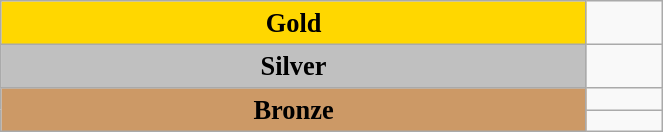<table class="wikitable" style=" text-align:center; font-size:110%;" width="35%">
<tr>
<td rowspan="1" bgcolor="gold"><strong>Gold</strong></td>
<td align=left></td>
</tr>
<tr>
<td rowspan="1" bgcolor="silver"><strong>Silver</strong></td>
<td align=left></td>
</tr>
<tr>
<td rowspan="2" bgcolor="#cc9966"><strong>Bronze</strong></td>
<td align=left></td>
</tr>
<tr>
<td align=left></td>
</tr>
</table>
